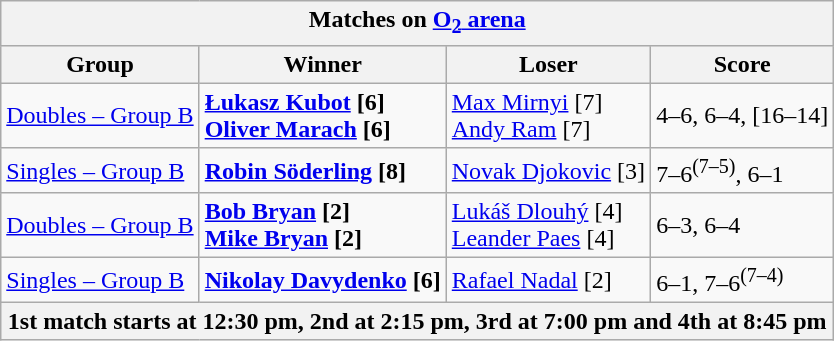<table class="wikitable collapsible uncollapsed">
<tr>
<th colspan=4><strong>Matches on <a href='#'>O<sub>2</sub> arena</a></strong></th>
</tr>
<tr>
<th>Group</th>
<th>Winner</th>
<th>Loser</th>
<th>Score</th>
</tr>
<tr>
<td><a href='#'>Doubles – Group B</a></td>
<td> <strong><a href='#'>Łukasz Kubot</a> [6] <br>  <a href='#'>Oliver Marach</a> [6]</strong></td>
<td> <a href='#'>Max Mirnyi</a> [7] <br>  <a href='#'>Andy Ram</a> [7]</td>
<td>4–6, 6–4, [16–14]</td>
</tr>
<tr>
<td><a href='#'>Singles – Group B</a></td>
<td> <strong><a href='#'>Robin Söderling</a> [8]</strong></td>
<td> <a href='#'>Novak Djokovic</a> [3]</td>
<td>7–6<sup>(7–5)</sup>, 6–1</td>
</tr>
<tr>
<td><a href='#'>Doubles – Group B</a></td>
<td> <strong><a href='#'>Bob Bryan</a> [2] <br>  <a href='#'>Mike Bryan</a> [2]</strong></td>
<td> <a href='#'>Lukáš Dlouhý</a> [4] <br>  <a href='#'>Leander Paes</a> [4]</td>
<td>6–3, 6–4</td>
</tr>
<tr>
<td><a href='#'>Singles – Group B</a></td>
<td> <strong><a href='#'>Nikolay Davydenko</a> [6]</strong></td>
<td> <a href='#'>Rafael Nadal</a> [2]</td>
<td>6–1, 7–6<sup>(7–4)</sup></td>
</tr>
<tr>
<th colspan=4>1st match starts at 12:30 pm, 2nd at 2:15 pm, 3rd at 7:00 pm and 4th at 8:45 pm</th>
</tr>
</table>
